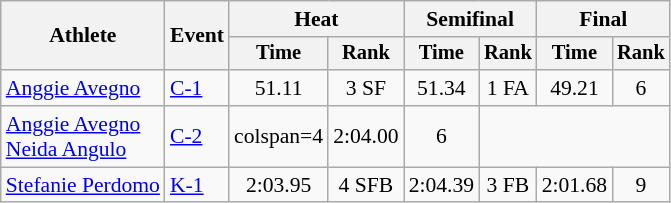<table class=wikitable style=font-size:90%;text-align:center>
<tr>
<th rowspan=2>Athlete</th>
<th rowspan=2>Event</th>
<th colspan=2>Heat</th>
<th colspan=2>Semifinal</th>
<th colspan=2>Final</th>
</tr>
<tr style=font-size:95%>
<th>Time</th>
<th>Rank</th>
<th>Time</th>
<th>Rank</th>
<th>Time</th>
<th>Rank</th>
</tr>
<tr align=center>
<td align=left><a href='#'>Anggie Avegno</a></td>
<td align=left><a href='#'>C-1</a></td>
<td>51.11</td>
<td>3 SF</td>
<td>51.34</td>
<td>1 FA</td>
<td>49.21</td>
<td>6</td>
</tr>
<tr align=center>
<td align=left><a href='#'>Anggie Avegno</a><br><a href='#'>Neida Angulo</a></td>
<td align=left><a href='#'>C-2</a></td>
<td>colspan=4 </td>
<td>2:04.00</td>
<td>6</td>
</tr>
<tr align=center>
<td align=left><a href='#'>Stefanie Perdomo</a></td>
<td align=left><a href='#'>K-1</a></td>
<td>2:03.95</td>
<td>4 SFB</td>
<td>2:04.39</td>
<td>3 FB</td>
<td>2:01.68</td>
<td>9</td>
</tr>
</table>
